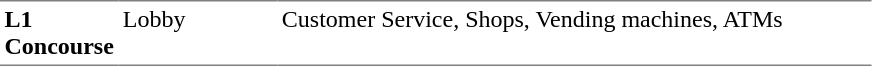<table table border=0 cellspacing=0 cellpadding=3>
<tr>
<td style="border-bottom:solid 1px gray; border-top:solid 1px gray;" valign=top width=50><strong>L1<br>Concourse</strong></td>
<td style="border-bottom:solid 1px gray; border-top:solid 1px gray;" valign=top width=100>Lobby</td>
<td style="border-bottom:solid 1px gray; border-top:solid 1px gray;" valign=top width=390>Customer Service, Shops, Vending machines, ATMs</td>
</tr>
</table>
